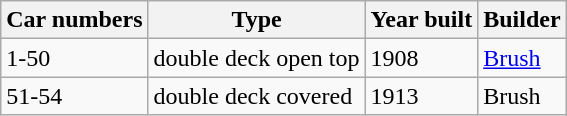<table class="wikitable">
<tr>
<th>Car numbers</th>
<th>Type</th>
<th>Year built</th>
<th>Builder</th>
</tr>
<tr>
<td>1-50</td>
<td>double deck open top</td>
<td>1908</td>
<td><a href='#'>Brush</a></td>
</tr>
<tr>
<td>51-54</td>
<td>double deck covered</td>
<td>1913</td>
<td>Brush</td>
</tr>
</table>
